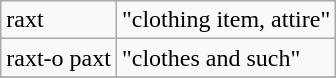<table class=wikitable>
<tr>
<td>raxt</td>
<td>"clothing item, attire"</td>
</tr>
<tr>
<td>raxt-o paxt</td>
<td>"clothes and such"</td>
</tr>
<tr>
</tr>
</table>
